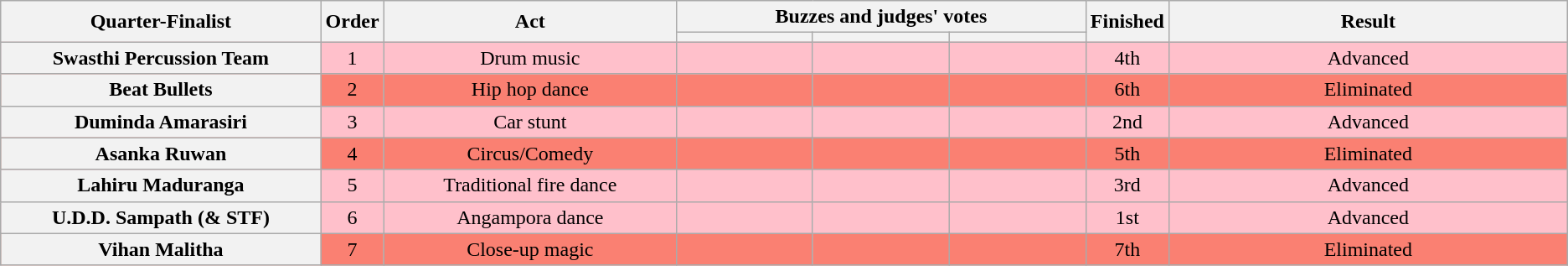<table class="wikitable plainrowheaders sortable" style="text-align:center;">
<tr>
<th scope="col" rowspan="2" class="unsortable" style="width:18em;">Quarter-Finalist</th>
<th scope="col" rowspan="2" style="width:1em;">Order</th>
<th scope="col" rowspan="2" class="unsortable" style="width:16em;">Act</th>
<th scope="col" colspan="3" class="unsortable" style="width:24em;">Buzzes and judges' votes</th>
<th scope="col" rowspan="2" style="width:0.25em;">Finished</th>
<th scope="col" rowspan="2" style="width:23em;">Result</th>
</tr>
<tr>
<th scope="col" style="width:6em;"></th>
<th scope="col" style="width:6em;"></th>
<th scope="col" style="width:6em;"></th>
</tr>
<tr bgcolor=pink>
<th scope="row">Swasthi Percussion Team</th>
<td>1</td>
<td>Drum music</td>
<td></td>
<td></td>
<td></td>
<td>4th</td>
<td>Advanced</td>
</tr>
<tr bgcolor=salmon>
<th scope="row">Beat Bullets</th>
<td>2</td>
<td>Hip hop dance</td>
<td></td>
<td></td>
<td></td>
<td>6th</td>
<td>Eliminated</td>
</tr>
<tr bgcolor=pink>
<th scope="row">Duminda Amarasiri</th>
<td>3</td>
<td>Car stunt</td>
<td></td>
<td></td>
<td></td>
<td>2nd</td>
<td>Advanced</td>
</tr>
<tr bgcolor=salmon>
<th scope="row">Asanka Ruwan</th>
<td>4</td>
<td>Circus/Comedy</td>
<td></td>
<td></td>
<td></td>
<td>5th</td>
<td>Eliminated</td>
</tr>
<tr bgcolor=pink>
<th scope="row">Lahiru Maduranga</th>
<td>5</td>
<td>Traditional fire dance</td>
<td></td>
<td></td>
<td></td>
<td>3rd</td>
<td>Advanced</td>
</tr>
<tr bgcolor=pink>
<th scope="row">U.D.D. Sampath (& STF)</th>
<td>6</td>
<td>Angampora dance</td>
<td></td>
<td></td>
<td></td>
<td>1st</td>
<td>Advanced</td>
</tr>
<tr bgcolor=salmon>
<th scope="row">Vihan Malitha</th>
<td>7</td>
<td>Close-up magic</td>
<td></td>
<td></td>
<td></td>
<td>7th</td>
<td>Eliminated</td>
</tr>
</table>
